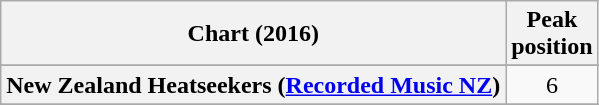<table class="wikitable sortable plainrowheaders" style="text-align:center">
<tr>
<th scope="col">Chart (2016)</th>
<th scope="col">Peak<br> position</th>
</tr>
<tr>
</tr>
<tr>
</tr>
<tr>
</tr>
<tr>
</tr>
<tr>
</tr>
<tr>
</tr>
<tr>
</tr>
<tr>
</tr>
<tr>
<th scope="row">New Zealand Heatseekers (<a href='#'>Recorded Music NZ</a>)</th>
<td>6</td>
</tr>
<tr>
</tr>
<tr>
</tr>
<tr>
</tr>
<tr>
</tr>
<tr>
</tr>
<tr>
</tr>
<tr>
</tr>
</table>
